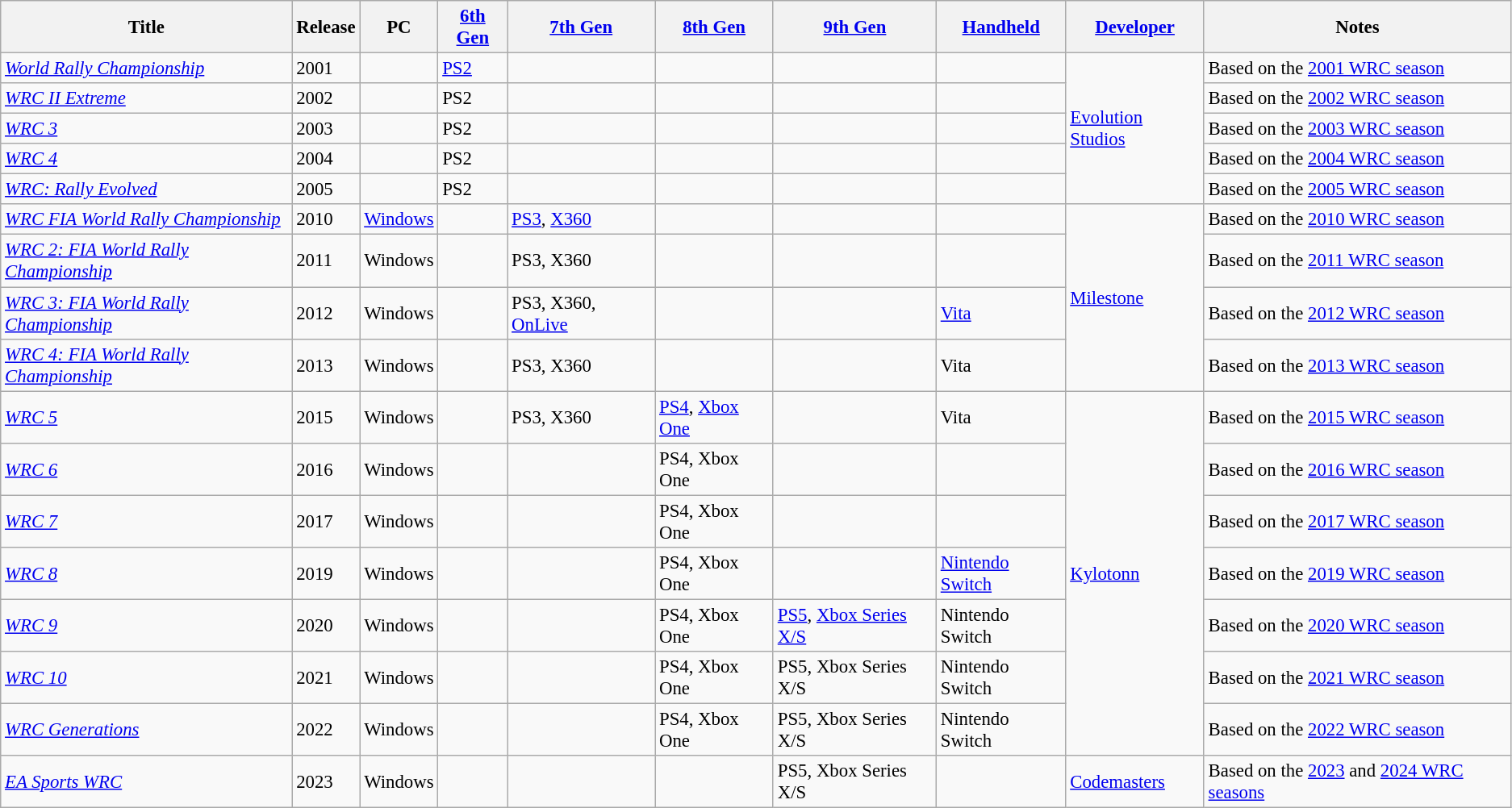<table class="wikitable sortable" border="1" style="font-size: 95%">
<tr>
<th scope="col">Title</th>
<th scope="col">Release</th>
<th scope="col">PC</th>
<th scope="col"><a href='#'>6th Gen</a></th>
<th scope="col"><a href='#'>7th Gen</a></th>
<th scope="col"><a href='#'>8th Gen</a></th>
<th scope="col"><a href='#'>9th Gen</a></th>
<th scope="col"><a href='#'>Handheld</a></th>
<th scope="col"><a href='#'>Developer</a></th>
<th scope="col" class="unsortable">Notes</th>
</tr>
<tr>
<td><em><a href='#'>World Rally Championship</a></em></td>
<td>2001</td>
<td></td>
<td><a href='#'>PS2</a></td>
<td></td>
<td></td>
<td></td>
<td></td>
<td rowspan="5"><a href='#'>Evolution Studios</a></td>
<td>Based on the <a href='#'>2001 WRC season</a></td>
</tr>
<tr>
<td><em><a href='#'>WRC II Extreme</a></em></td>
<td>2002</td>
<td></td>
<td>PS2</td>
<td></td>
<td></td>
<td></td>
<td></td>
<td>Based on the <a href='#'>2002 WRC season</a></td>
</tr>
<tr>
<td><em><a href='#'>WRC 3</a></em></td>
<td>2003</td>
<td></td>
<td>PS2</td>
<td></td>
<td></td>
<td></td>
<td></td>
<td>Based on the <a href='#'>2003 WRC season</a></td>
</tr>
<tr>
<td><em><a href='#'>WRC 4</a></em></td>
<td>2004</td>
<td></td>
<td>PS2</td>
<td></td>
<td></td>
<td></td>
<td></td>
<td>Based on the <a href='#'>2004 WRC season</a></td>
</tr>
<tr>
<td><em><a href='#'>WRC: Rally Evolved</a></em></td>
<td>2005</td>
<td></td>
<td>PS2</td>
<td></td>
<td></td>
<td></td>
<td></td>
<td>Based on the <a href='#'>2005 WRC season</a></td>
</tr>
<tr>
<td><em><a href='#'>WRC FIA World Rally Championship</a></em></td>
<td>2010</td>
<td><a href='#'>Windows</a></td>
<td></td>
<td><a href='#'>PS3</a>, <a href='#'>X360</a></td>
<td></td>
<td></td>
<td></td>
<td rowspan="4"><a href='#'>Milestone</a></td>
<td>Based on the <a href='#'>2010 WRC season</a></td>
</tr>
<tr>
<td><em><a href='#'>WRC 2: FIA World Rally Championship</a></em></td>
<td>2011</td>
<td>Windows</td>
<td></td>
<td>PS3, X360</td>
<td></td>
<td></td>
<td></td>
<td>Based on the <a href='#'>2011 WRC season</a></td>
</tr>
<tr>
<td><em><a href='#'>WRC 3: FIA World Rally Championship</a></em></td>
<td>2012</td>
<td>Windows</td>
<td></td>
<td>PS3, X360, <a href='#'>OnLive</a></td>
<td></td>
<td></td>
<td><a href='#'>Vita</a></td>
<td>Based on the <a href='#'>2012 WRC season</a></td>
</tr>
<tr>
<td><em><a href='#'>WRC 4: FIA World Rally Championship</a></em></td>
<td>2013</td>
<td>Windows</td>
<td></td>
<td>PS3, X360</td>
<td></td>
<td></td>
<td>Vita</td>
<td>Based on the <a href='#'>2013 WRC season</a></td>
</tr>
<tr>
<td><em><a href='#'>WRC 5</a></em></td>
<td>2015</td>
<td>Windows</td>
<td></td>
<td>PS3, X360</td>
<td><a href='#'>PS4</a>, <a href='#'>Xbox One</a></td>
<td></td>
<td>Vita</td>
<td rowspan="7"><a href='#'>Kylotonn</a></td>
<td>Based on the <a href='#'>2015 WRC season</a></td>
</tr>
<tr>
<td><em><a href='#'>WRC 6</a></em></td>
<td>2016</td>
<td>Windows</td>
<td></td>
<td></td>
<td>PS4, Xbox One</td>
<td></td>
<td></td>
<td>Based on the <a href='#'>2016 WRC season</a></td>
</tr>
<tr>
<td><em><a href='#'>WRC 7</a></em></td>
<td>2017</td>
<td>Windows</td>
<td></td>
<td></td>
<td>PS4, Xbox One</td>
<td></td>
<td></td>
<td>Based on the <a href='#'>2017 WRC season</a></td>
</tr>
<tr>
<td><em><a href='#'>WRC 8</a></em></td>
<td>2019</td>
<td>Windows</td>
<td></td>
<td></td>
<td>PS4, Xbox One</td>
<td></td>
<td><a href='#'>Nintendo Switch</a></td>
<td>Based on the <a href='#'>2019 WRC season</a></td>
</tr>
<tr>
<td><em><a href='#'>WRC 9</a></em></td>
<td>2020</td>
<td>Windows</td>
<td></td>
<td></td>
<td>PS4, Xbox One</td>
<td><a href='#'>PS5</a>, <a href='#'>Xbox Series X/S</a></td>
<td>Nintendo Switch</td>
<td>Based on the <a href='#'>2020 WRC season</a></td>
</tr>
<tr>
<td><em><a href='#'>WRC 10</a></em></td>
<td>2021</td>
<td>Windows</td>
<td></td>
<td></td>
<td>PS4, Xbox One</td>
<td>PS5, Xbox Series X/S</td>
<td>Nintendo Switch</td>
<td>Based on the <a href='#'>2021 WRC season</a></td>
</tr>
<tr>
<td><em><a href='#'>WRC Generations</a></em></td>
<td>2022</td>
<td>Windows</td>
<td></td>
<td></td>
<td>PS4, Xbox One</td>
<td>PS5, Xbox Series X/S</td>
<td>Nintendo Switch</td>
<td>Based on the <a href='#'>2022 WRC season</a></td>
</tr>
<tr>
<td><em><a href='#'>EA Sports WRC</a></em></td>
<td>2023</td>
<td>Windows</td>
<td></td>
<td></td>
<td></td>
<td>PS5, Xbox Series X/S</td>
<td></td>
<td><a href='#'>Codemasters</a></td>
<td>Based on the <a href='#'>2023</a> and <a href='#'>2024 WRC seasons</a></td>
</tr>
</table>
